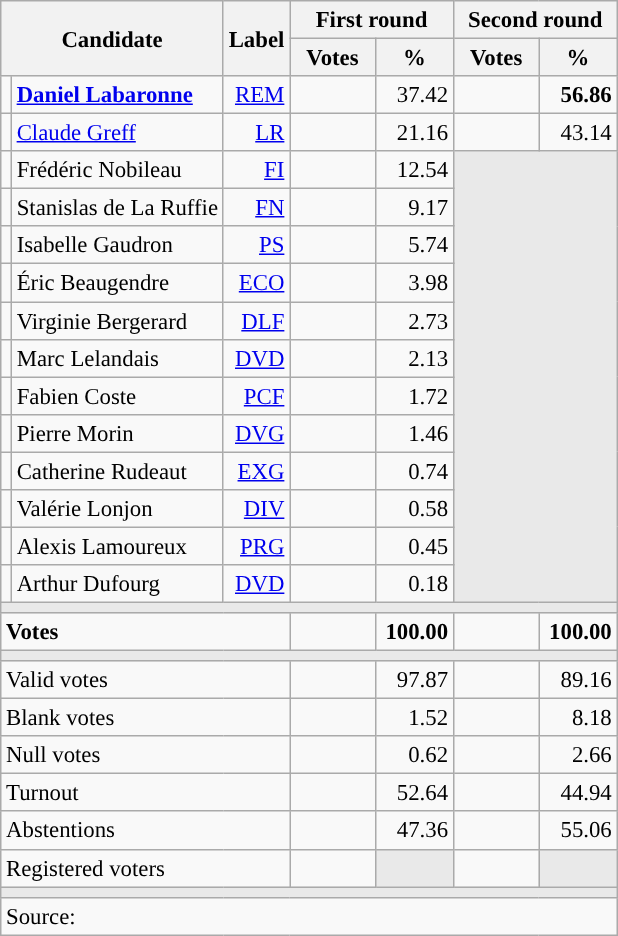<table class="wikitable" style="text-align:right;font-size:95%;">
<tr>
<th rowspan="2" colspan="2">Candidate</th>
<th rowspan="2">Label</th>
<th colspan="2">First round</th>
<th colspan="2">Second round</th>
</tr>
<tr>
<th style="width:50px;">Votes</th>
<th style="width:45px;">%</th>
<th style="width:50px;">Votes</th>
<th style="width:45px;">%</th>
</tr>
<tr>
<td style="color:inherit;background:"></td>
<td style="text-align:left;"><strong><a href='#'>Daniel Labaronne</a></strong></td>
<td><a href='#'>REM</a></td>
<td></td>
<td>37.42</td>
<td><strong></strong></td>
<td><strong>56.86</strong></td>
</tr>
<tr>
<td style="color:inherit;background:"></td>
<td style="text-align:left;"><a href='#'>Claude Greff</a></td>
<td><a href='#'>LR</a></td>
<td></td>
<td>21.16</td>
<td></td>
<td>43.14</td>
</tr>
<tr>
<td style="color:inherit;background:"></td>
<td style="text-align:left;">Frédéric Nobileau</td>
<td><a href='#'>FI</a></td>
<td></td>
<td>12.54</td>
<td colspan="2" rowspan="12" style="background:#E9E9E9;"></td>
</tr>
<tr>
<td style="color:inherit;background:"></td>
<td style="text-align:left;">Stanislas de La Ruffie</td>
<td><a href='#'>FN</a></td>
<td></td>
<td>9.17</td>
</tr>
<tr>
<td style="color:inherit;background:"></td>
<td style="text-align:left;">Isabelle Gaudron</td>
<td><a href='#'>PS</a></td>
<td></td>
<td>5.74</td>
</tr>
<tr>
<td style="color:inherit;background:"></td>
<td style="text-align:left;">Éric Beaugendre</td>
<td><a href='#'>ECO</a></td>
<td></td>
<td>3.98</td>
</tr>
<tr>
<td style="color:inherit;background:"></td>
<td style="text-align:left;">Virginie Bergerard</td>
<td><a href='#'>DLF</a></td>
<td></td>
<td>2.73</td>
</tr>
<tr>
<td style="color:inherit;background:"></td>
<td style="text-align:left;">Marc Lelandais</td>
<td><a href='#'>DVD</a></td>
<td></td>
<td>2.13</td>
</tr>
<tr>
<td style="color:inherit;background:"></td>
<td style="text-align:left;">Fabien Coste</td>
<td><a href='#'>PCF</a></td>
<td></td>
<td>1.72</td>
</tr>
<tr>
<td style="color:inherit;background:"></td>
<td style="text-align:left;">Pierre Morin</td>
<td><a href='#'>DVG</a></td>
<td></td>
<td>1.46</td>
</tr>
<tr>
<td style="color:inherit;background:"></td>
<td style="text-align:left;">Catherine Rudeaut</td>
<td><a href='#'>EXG</a></td>
<td></td>
<td>0.74</td>
</tr>
<tr>
<td style="color:inherit;background:"></td>
<td style="text-align:left;">Valérie Lonjon</td>
<td><a href='#'>DIV</a></td>
<td></td>
<td>0.58</td>
</tr>
<tr>
<td style="color:inherit;background:"></td>
<td style="text-align:left;">Alexis Lamoureux</td>
<td><a href='#'>PRG</a></td>
<td></td>
<td>0.45</td>
</tr>
<tr>
<td style="color:inherit;background:"></td>
<td style="text-align:left;">Arthur Dufourg</td>
<td><a href='#'>DVD</a></td>
<td></td>
<td>0.18</td>
</tr>
<tr>
<td colspan="7" style="background:#E9E9E9;"></td>
</tr>
<tr style="font-weight:bold;">
<td colspan="3" style="text-align:left;">Votes</td>
<td></td>
<td>100.00</td>
<td></td>
<td>100.00</td>
</tr>
<tr>
<td colspan="7" style="background:#E9E9E9;"></td>
</tr>
<tr>
<td colspan="3" style="text-align:left;">Valid votes</td>
<td></td>
<td>97.87</td>
<td></td>
<td>89.16</td>
</tr>
<tr>
<td colspan="3" style="text-align:left;">Blank votes</td>
<td></td>
<td>1.52</td>
<td></td>
<td>8.18</td>
</tr>
<tr>
<td colspan="3" style="text-align:left;">Null votes</td>
<td></td>
<td>0.62</td>
<td></td>
<td>2.66</td>
</tr>
<tr>
<td colspan="3" style="text-align:left;">Turnout</td>
<td></td>
<td>52.64</td>
<td></td>
<td>44.94</td>
</tr>
<tr>
<td colspan="3" style="text-align:left;">Abstentions</td>
<td></td>
<td>47.36</td>
<td></td>
<td>55.06</td>
</tr>
<tr>
<td colspan="3" style="text-align:left;">Registered voters</td>
<td></td>
<td style="color:inherit;background:#E9E9E9;"></td>
<td></td>
<td style="color:inherit;background:#E9E9E9;"></td>
</tr>
<tr>
<td colspan="7" style="background:#E9E9E9;"></td>
</tr>
<tr>
<td colspan="7" style="text-align:left;">Source: </td>
</tr>
</table>
